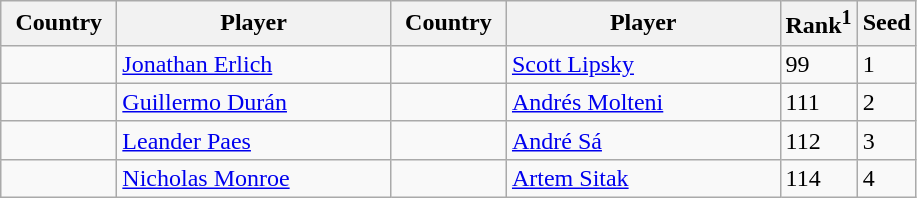<table class="sortable wikitable">
<tr>
<th width="70">Country</th>
<th width="175">Player</th>
<th width="70">Country</th>
<th width="175">Player</th>
<th>Rank<sup>1</sup></th>
<th>Seed</th>
</tr>
<tr>
<td></td>
<td><a href='#'>Jonathan Erlich</a></td>
<td></td>
<td><a href='#'>Scott Lipsky</a></td>
<td>99</td>
<td>1</td>
</tr>
<tr>
<td></td>
<td><a href='#'>Guillermo Durán</a></td>
<td></td>
<td><a href='#'>Andrés Molteni</a></td>
<td>111</td>
<td>2</td>
</tr>
<tr>
<td></td>
<td><a href='#'>Leander Paes</a></td>
<td></td>
<td><a href='#'>André Sá</a></td>
<td>112</td>
<td>3</td>
</tr>
<tr>
<td></td>
<td><a href='#'>Nicholas Monroe</a></td>
<td></td>
<td><a href='#'>Artem Sitak</a></td>
<td>114</td>
<td>4</td>
</tr>
</table>
